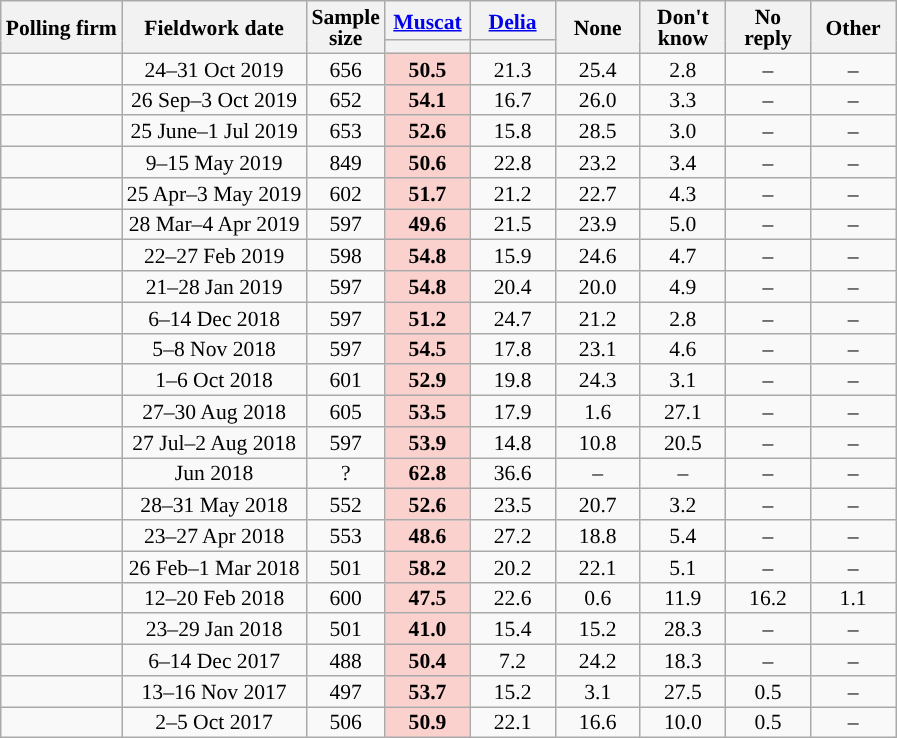<table class="wikitable sortable" style="text-align:center;font-size:90%;line-height:14px;">
<tr>
<th rowspan="2">Polling firm</th>
<th rowspan="2">Fieldwork date</th>
<th rowspan="2">Sample<br>size</th>
<th class="unsortable" style="width:50px;"><a href='#'>Muscat</a><br></th>
<th class="unsortable" style="width:50px;"><a href='#'>Delia</a><br></th>
<th class="unsortable" style="width:50px;" rowspan="2"> None</th>
<th class="unsortable" style="width:50px;" rowspan="2">Don't know</th>
<th class="unsortable" style="width:50px;" rowspan="2">No reply</th>
<th class="unsortable" style="width:50px;" rowspan="2">Other</th>
</tr>
<tr>
<th style="background:"></th>
<th style="background:"></th>
</tr>
<tr>
<td></td>
<td data-sort-value="2019-10-31">24–31 Oct 2019</td>
<td>656</td>
<td style="background:#FBD1CE;"><strong>50.5</strong></td>
<td>21.3</td>
<td>25.4</td>
<td>2.8</td>
<td>–</td>
<td>–</td>
</tr>
<tr>
<td></td>
<td data-sort-value="2019-10-03">26 Sep–3 Oct 2019</td>
<td>652</td>
<td style="background:#FBD1CE;"><strong>54.1</strong></td>
<td>16.7</td>
<td>26.0</td>
<td>3.3</td>
<td>–</td>
<td>–</td>
</tr>
<tr>
<td></td>
<td data-sort-value="2019-10-03">25 June–1 Jul 2019</td>
<td>653</td>
<td style="background:#FBD1CE;"><strong>52.6</strong></td>
<td>15.8</td>
<td>28.5</td>
<td>3.0</td>
<td>–</td>
<td>–</td>
</tr>
<tr>
<td></td>
<td data-sort-value="2019-05-15">9–15 May 2019</td>
<td>849</td>
<td style="background:#FBD1CE;"><strong>50.6</strong></td>
<td>22.8</td>
<td>23.2</td>
<td>3.4</td>
<td>–</td>
<td>–</td>
</tr>
<tr>
<td></td>
<td data-sort-value="2019-05-03">25 Apr–3 May 2019</td>
<td>602</td>
<td style="background:#FBD1CE;"><strong>51.7</strong></td>
<td>21.2</td>
<td>22.7</td>
<td>4.3</td>
<td>–</td>
<td>–</td>
</tr>
<tr>
<td></td>
<td data-sort-value="2019-04-04">28 Mar–4 Apr 2019</td>
<td>597</td>
<td style="background:#FBD1CE;"><strong>49.6</strong></td>
<td>21.5</td>
<td>23.9</td>
<td>5.0</td>
<td>–</td>
<td>–</td>
</tr>
<tr>
<td></td>
<td data-sort-value="2019-02-27">22–27 Feb 2019</td>
<td>598</td>
<td style="background:#FBD1CE;"><strong>54.8</strong></td>
<td>15.9</td>
<td>24.6</td>
<td>4.7</td>
<td>–</td>
<td>–</td>
</tr>
<tr>
<td></td>
<td data-sort-value="2019-01-28">21–28 Jan 2019</td>
<td>597</td>
<td style="background:#FBD1CE;"><strong>54.8</strong></td>
<td>20.4</td>
<td>20.0</td>
<td>4.9</td>
<td>–</td>
<td>–</td>
</tr>
<tr>
<td></td>
<td data-sort-value="2018-12-14">6–14 Dec 2018</td>
<td>597</td>
<td style="background:#FBD1CE;"><strong>51.2</strong></td>
<td>24.7</td>
<td>21.2</td>
<td>2.8</td>
<td>–</td>
<td>–</td>
</tr>
<tr>
<td></td>
<td data-sort-value="2018-11-08">5–8 Nov 2018</td>
<td>597</td>
<td style="background:#FBD1CE;"><strong>54.5</strong></td>
<td>17.8</td>
<td>23.1</td>
<td>4.6</td>
<td>–</td>
<td>–</td>
</tr>
<tr>
<td></td>
<td data-sort-value="2018-10-06">1–6 Oct 2018</td>
<td>601</td>
<td style="background:#FBD1CE;"><strong>52.9</strong></td>
<td>19.8</td>
<td>24.3</td>
<td>3.1</td>
<td>–</td>
<td>–</td>
</tr>
<tr>
<td></td>
<td data-sort-value="2018-08-30">27–30 Aug 2018</td>
<td>605</td>
<td style="background:#FBD1CE;"><strong>53.5</strong></td>
<td>17.9</td>
<td>1.6</td>
<td>27.1</td>
<td>–</td>
<td>–</td>
</tr>
<tr>
<td></td>
<td data-sort-value="2018-08-02">27 Jul–2 Aug 2018</td>
<td>597</td>
<td style="background:#FBD1CE;"><strong>53.9</strong></td>
<td>14.8</td>
<td>10.8</td>
<td>20.5</td>
<td>–</td>
<td>–</td>
</tr>
<tr>
<td></td>
<td data-sort-value="2018-06">Jun 2018</td>
<td>?</td>
<td style="background:#FBD1CE;"><strong>62.8</strong></td>
<td>36.6</td>
<td>–</td>
<td>–</td>
<td>–</td>
<td>–</td>
</tr>
<tr>
<td></td>
<td data-sort-value="2018-05-31">28–31 May 2018</td>
<td>552</td>
<td style="background:#FBD1CE;"><strong>52.6</strong></td>
<td>23.5</td>
<td>20.7</td>
<td>3.2</td>
<td>–</td>
<td>–</td>
</tr>
<tr>
<td></td>
<td data-sort-value="2018-04-28">23–27 Apr 2018</td>
<td>553</td>
<td style="background:#FBD1CE;"><strong>48.6</strong></td>
<td>27.2</td>
<td>18.8</td>
<td>5.4</td>
<td>–</td>
<td>–</td>
</tr>
<tr>
<td></td>
<td data-sort-value="2018-03-01">26 Feb–1 Mar 2018</td>
<td>501</td>
<td style="background:#FBD1CE;"><strong>58.2</strong></td>
<td>20.2</td>
<td>22.1</td>
<td>5.1</td>
<td>–</td>
<td>–</td>
</tr>
<tr>
<td></td>
<td data-sort-value="2018-02-20">12–20 Feb 2018</td>
<td>600</td>
<td style="background:#FBD1CE;"><strong>47.5</strong></td>
<td>22.6</td>
<td>0.6</td>
<td>11.9</td>
<td>16.2</td>
<td>1.1</td>
</tr>
<tr>
<td></td>
<td data-sort-value="2018-01-29">23–29 Jan 2018</td>
<td>501</td>
<td style="background:#FBD1CE;"><strong>41.0</strong></td>
<td>15.4</td>
<td>15.2</td>
<td>28.3</td>
<td>–</td>
<td>–</td>
</tr>
<tr>
<td></td>
<td data-sort-value="2017-12-14">6–14 Dec 2017</td>
<td>488</td>
<td style="background:#FBD1CE;"><strong>50.4</strong></td>
<td>7.2</td>
<td>24.2</td>
<td>18.3</td>
<td>–</td>
<td>–</td>
</tr>
<tr>
<td></td>
<td data-sort-value="2017-11-16">13–16 Nov 2017</td>
<td>497</td>
<td style="background:#FBD1CE;"><strong>53.7</strong></td>
<td>15.2</td>
<td>3.1</td>
<td>27.5</td>
<td>0.5</td>
<td>–</td>
</tr>
<tr>
<td></td>
<td data-sort-value="2017-10-05">2–5 Oct 2017</td>
<td>506</td>
<td style="background:#FBD1CE;"><strong>50.9</strong></td>
<td>22.1</td>
<td>16.6</td>
<td>10.0</td>
<td>0.5</td>
<td>–</td>
</tr>
</table>
